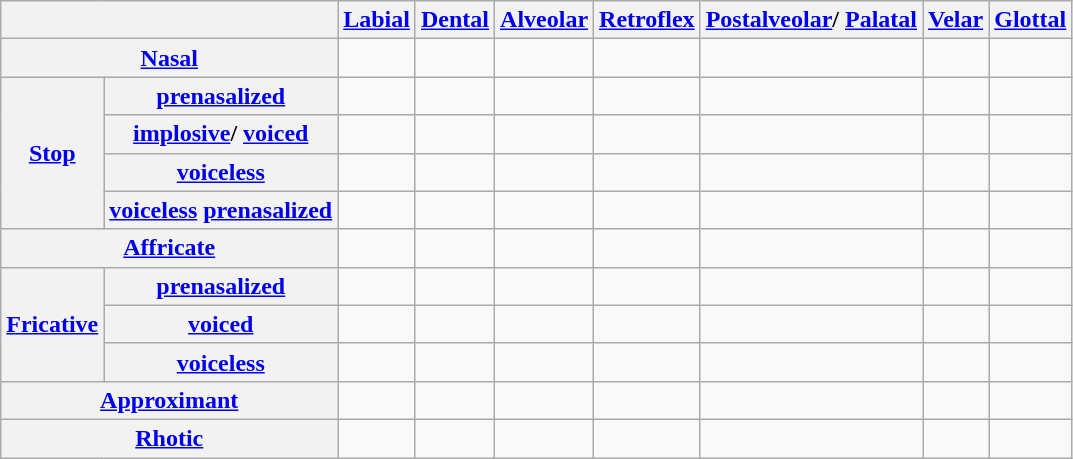<table class="wikitable" style="text-align:center">
<tr>
<th colspan="2"></th>
<th><a href='#'>Labial</a></th>
<th><a href='#'>Dental</a></th>
<th><a href='#'>Alveolar</a></th>
<th><a href='#'>Retroflex</a></th>
<th><a href='#'>Postalveolar</a>/ <a href='#'>Palatal</a></th>
<th><a href='#'>Velar</a></th>
<th><a href='#'>Glottal</a></th>
</tr>
<tr>
<th colspan="2"><a href='#'>Nasal</a></th>
<td></td>
<td></td>
<td></td>
<td></td>
<td> </td>
<td></td>
<td></td>
</tr>
<tr>
<th rowspan="4"><a href='#'>Stop</a></th>
<th><a href='#'>prenasalized</a></th>
<td> </td>
<td></td>
<td> </td>
<td></td>
<td> </td>
<td> </td>
<td></td>
</tr>
<tr>
<th><a href='#'>implosive</a>/ <a href='#'>voiced</a></th>
<td> </td>
<td></td>
<td></td>
<td></td>
<td> </td>
<td></td>
<td></td>
</tr>
<tr>
<th><a href='#'>voiceless</a></th>
<td></td>
<td></td>
<td></td>
<td> </td>
<td> </td>
<td></td>
<td></td>
</tr>
<tr>
<th><a href='#'>voiceless</a> <a href='#'>prenasalized</a></th>
<td></td>
<td> </td>
<td></td>
<td></td>
<td></td>
<td></td>
<td></td>
</tr>
<tr>
<th colspan="2"><a href='#'>Affricate</a></th>
<td></td>
<td></td>
<td> </td>
<td></td>
<td></td>
<td></td>
<td></td>
</tr>
<tr>
<th rowspan="3"><a href='#'>Fricative</a></th>
<th><a href='#'>prenasalized</a></th>
<td></td>
<td></td>
<td> </td>
<td></td>
<td></td>
<td></td>
<td></td>
</tr>
<tr>
<th><a href='#'>voiced</a></th>
<td></td>
<td> </td>
<td></td>
<td></td>
<td></td>
<td> </td>
<td></td>
</tr>
<tr>
<th><a href='#'>voiceless</a></th>
<td></td>
<td></td>
<td></td>
<td></td>
<td></td>
<td></td>
<td> </td>
</tr>
<tr>
<th colspan="2"><a href='#'>Approximant</a></th>
<td></td>
<td></td>
<td></td>
<td> </td>
<td> </td>
<td></td>
<td></td>
</tr>
<tr>
<th colspan="2"><a href='#'>Rhotic</a></th>
<td></td>
<td></td>
<td></td>
<td></td>
<td></td>
<td></td>
<td></td>
</tr>
</table>
